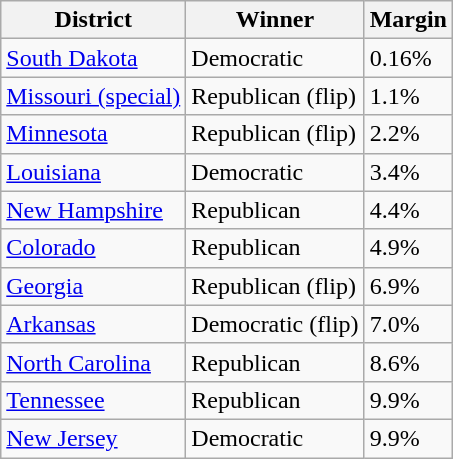<table class="wikitable sortable">
<tr>
<th>District</th>
<th>Winner</th>
<th>Margin</th>
</tr>
<tr>
<td><a href='#'>South Dakota</a></td>
<td data-sort-value=-1 >Democratic</td>
<td>0.16%</td>
</tr>
<tr>
<td><a href='#'>Missouri (special)</a></td>
<td data-sort-value=-1 >Republican (flip)</td>
<td>1.1%</td>
</tr>
<tr>
<td><a href='#'>Minnesota</a></td>
<td data-sort-value=0.5 >Republican (flip)</td>
<td>2.2%</td>
</tr>
<tr>
<td><a href='#'>Louisiana</a></td>
<td data-sort-value=0.5 >Democratic</td>
<td>3.4%</td>
</tr>
<tr>
<td><a href='#'>New Hampshire</a></td>
<td data-sort-value=0.5 >Republican</td>
<td>4.4%</td>
</tr>
<tr>
<td><a href='#'>Colorado</a></td>
<td data-sort-value=0.5 >Republican</td>
<td>4.9%</td>
</tr>
<tr>
<td><a href='#'>Georgia</a></td>
<td data-sort-value=0.5 >Republican (flip)</td>
<td>6.9%</td>
</tr>
<tr>
<td><a href='#'>Arkansas</a></td>
<td data-sort-value=0.5 >Democratic (flip)</td>
<td>7.0%</td>
</tr>
<tr>
<td><a href='#'>North Carolina</a></td>
<td data-sort-value=0.5 >Republican</td>
<td>8.6%</td>
</tr>
<tr>
<td><a href='#'>Tennessee</a></td>
<td data-sort-value=0.5 >Republican</td>
<td>9.9%</td>
</tr>
<tr>
<td><a href='#'>New Jersey</a></td>
<td data-sort-value=0.5 >Democratic</td>
<td>9.9%</td>
</tr>
</table>
